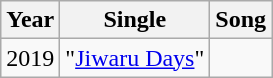<table class="wikitable">
<tr>
<th>Year</th>
<th>Single</th>
<th>Song</th>
</tr>
<tr>
<td rowspan="1">2019</td>
<td rowspan="1">"<a href='#'>Jiwaru Days</a>"</td>
<td></td>
</tr>
</table>
